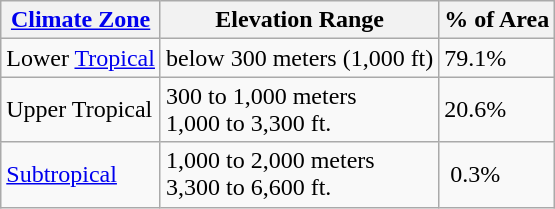<table class="wikitable">
<tr>
<th><a href='#'>Climate Zone</a></th>
<th>Elevation Range</th>
<th>% of Area</th>
</tr>
<tr>
<td>Lower <a href='#'>Tropical</a></td>
<td>below 300 meters (1,000 ft)</td>
<td>79.1%</td>
</tr>
<tr>
<td>Upper Tropical</td>
<td>300 to 1,000 meters<br>1,000 to 3,300 ft.</td>
<td>20.6%</td>
</tr>
<tr>
<td><a href='#'>Subtropical</a></td>
<td>1,000 to 2,000 meters<br>3,300 to 6,600 ft.</td>
<td> 0.3%</td>
</tr>
</table>
